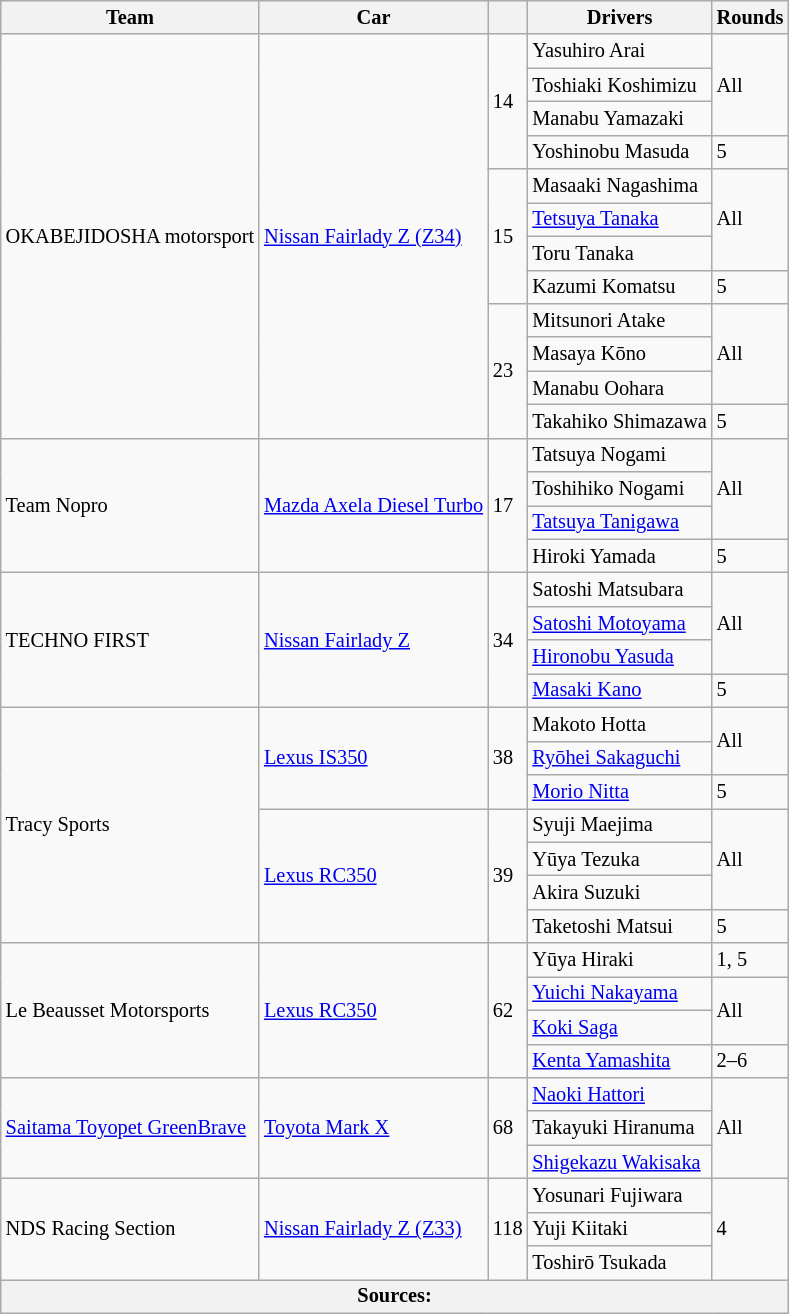<table class="wikitable" style="font-size: 85%">
<tr>
<th>Team</th>
<th>Car</th>
<th></th>
<th>Drivers</th>
<th>Rounds</th>
</tr>
<tr>
<td rowspan=12> OKABEJIDOSHA motorsport</td>
<td rowspan=12><a href='#'>Nissan Fairlady Z (Z34)</a></td>
<td rowspan=4>14</td>
<td> Yasuhiro Arai</td>
<td rowspan=3>All</td>
</tr>
<tr>
<td> Toshiaki Koshimizu</td>
</tr>
<tr>
<td> Manabu Yamazaki</td>
</tr>
<tr>
<td> Yoshinobu Masuda</td>
<td>5</td>
</tr>
<tr>
<td rowspan=4>15</td>
<td> Masaaki Nagashima</td>
<td rowspan=3>All</td>
</tr>
<tr>
<td> <a href='#'>Tetsuya Tanaka</a></td>
</tr>
<tr>
<td> Toru Tanaka</td>
</tr>
<tr>
<td> Kazumi Komatsu</td>
<td>5</td>
</tr>
<tr>
<td rowspan=4>23</td>
<td> Mitsunori Atake</td>
<td rowspan=3>All</td>
</tr>
<tr>
<td> Masaya Kōno</td>
</tr>
<tr>
<td> Manabu Oohara</td>
</tr>
<tr>
<td> Takahiko Shimazawa</td>
<td>5</td>
</tr>
<tr>
<td rowspan=4> Team Nopro</td>
<td rowspan=4><a href='#'>Mazda Axela Diesel Turbo</a></td>
<td rowspan=4>17</td>
<td> Tatsuya Nogami</td>
<td rowspan=3>All</td>
</tr>
<tr>
<td> Toshihiko Nogami</td>
</tr>
<tr>
<td> <a href='#'>Tatsuya Tanigawa</a></td>
</tr>
<tr>
<td> Hiroki Yamada</td>
<td>5</td>
</tr>
<tr>
<td rowspan=4> TECHNO FIRST</td>
<td rowspan=4><a href='#'>Nissan Fairlady Z</a></td>
<td rowspan=4>34</td>
<td> Satoshi Matsubara</td>
<td rowspan=3>All</td>
</tr>
<tr>
<td> <a href='#'>Satoshi Motoyama</a></td>
</tr>
<tr>
<td> <a href='#'>Hironobu Yasuda</a></td>
</tr>
<tr>
<td> <a href='#'>Masaki Kano</a></td>
<td>5</td>
</tr>
<tr>
<td rowspan=7> Tracy Sports</td>
<td rowspan=3><a href='#'>Lexus IS350</a></td>
<td rowspan=3>38</td>
<td> Makoto Hotta</td>
<td rowspan=2>All</td>
</tr>
<tr>
<td> <a href='#'>Ryōhei Sakaguchi</a></td>
</tr>
<tr>
<td> <a href='#'>Morio Nitta</a></td>
<td>5</td>
</tr>
<tr>
<td rowspan=4><a href='#'>Lexus RC350</a></td>
<td rowspan=4>39</td>
<td> Syuji Maejima</td>
<td rowspan=3>All</td>
</tr>
<tr>
<td> Yūya Tezuka</td>
</tr>
<tr>
<td> Akira Suzuki</td>
</tr>
<tr>
<td> Taketoshi Matsui</td>
<td>5</td>
</tr>
<tr>
<td rowspan=4> Le Beausset Motorsports</td>
<td rowspan=4><a href='#'>Lexus RC350</a></td>
<td rowspan=4>62</td>
<td> Yūya Hiraki</td>
<td>1, 5</td>
</tr>
<tr>
<td> <a href='#'>Yuichi Nakayama</a></td>
<td rowspan=2>All</td>
</tr>
<tr>
<td> <a href='#'>Koki Saga</a></td>
</tr>
<tr>
<td> <a href='#'>Kenta Yamashita</a></td>
<td>2–6</td>
</tr>
<tr>
<td rowspan=3> <a href='#'>Saitama Toyopet GreenBrave</a></td>
<td rowspan=3><a href='#'>Toyota Mark X</a></td>
<td rowspan=3>68</td>
<td> <a href='#'>Naoki Hattori</a></td>
<td rowspan=3>All</td>
</tr>
<tr>
<td> Takayuki Hiranuma</td>
</tr>
<tr>
<td> <a href='#'>Shigekazu Wakisaka</a></td>
</tr>
<tr>
<td rowspan=3> NDS Racing Section</td>
<td rowspan=3><a href='#'>Nissan Fairlady Z (Z33)</a></td>
<td rowspan=3>118</td>
<td> Yosunari Fujiwara</td>
<td rowspan=3>4</td>
</tr>
<tr>
<td> Yuji Kiitaki</td>
</tr>
<tr>
<td> Toshirō Tsukada</td>
</tr>
<tr>
<th colspan=5>Sources:</th>
</tr>
</table>
